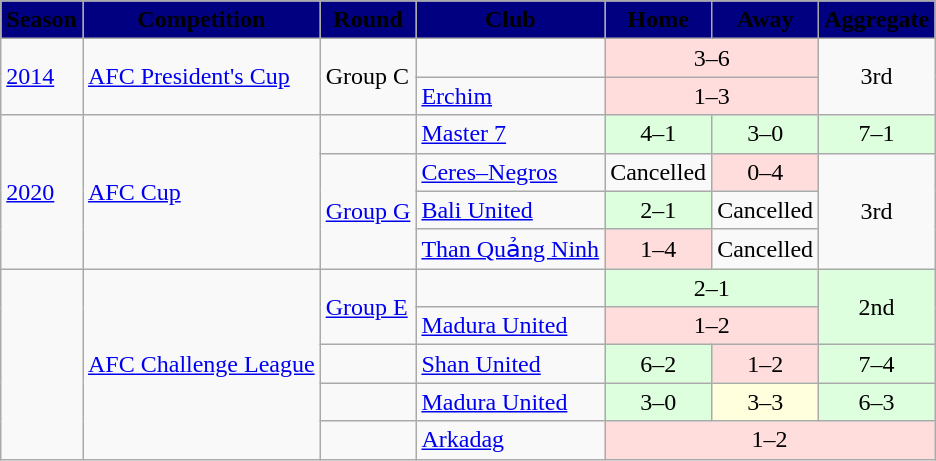<table class="wikitable">
<tr>
<th style="background:Navy"><span> Season</span></th>
<th style="background:Navy"><span> Competition</span></th>
<th style="background:Navy"><span> Round</span></th>
<th style="background:Navy"><span> Club</span></th>
<th style="background:Navy"><span> Home</span></th>
<th style="background:Navy"><span> Away</span></th>
<th style="background:Navy"><span> Aggregate</span></th>
</tr>
<tr>
<td rowspan="2"><a href='#'>2014</a></td>
<td rowspan="2"><a href='#'>AFC President's Cup</a></td>
<td rowspan="2">Group C</td>
<td></td>
<td bgcolor="#ffdddd" colspan=2 style="text-align:center;">3–6</td>
<td rowspan=2 style="text-align:center;">3rd</td>
</tr>
<tr>
<td> <a href='#'>Erchim</a></td>
<td bgcolor="#ffdddd" colspan=2 style="text-align:center;">1–3</td>
</tr>
<tr>
<td rowspan="4"><a href='#'>2020</a></td>
<td rowspan="4"><a href='#'>AFC Cup</a></td>
<td></td>
<td> <a href='#'>Master 7</a></td>
<td style="background:#ddffdd;text-align:center;">4–1</td>
<td style="background:#ddffdd;text-align:center;">3–0</td>
<td style="background:#ddffdd;text-align:center;">7–1</td>
</tr>
<tr>
<td rowspan="3"><a href='#'>Group G</a></td>
<td> <a href='#'>Ceres–Negros</a></td>
<td>Cancelled</td>
<td style="background:#ffdddd;text-align:center;">0–4</td>
<td rowspan="3" style="text-align:center;">3rd</td>
</tr>
<tr>
<td> <a href='#'>Bali United</a></td>
<td style="background:#ddffdd;text-align:center;">2–1</td>
<td>Cancelled</td>
</tr>
<tr>
<td> <a href='#'>Than Quảng Ninh</a></td>
<td style="background:#ffdddd;text-align:center;">1–4</td>
<td>Cancelled</td>
</tr>
<tr>
<td rowspan="5"></td>
<td rowspan="5"><a href='#'>AFC Challenge League</a></td>
<td rowspan="2"><a href='#'>Group E</a></td>
<td></td>
<td bgcolor="#ddffdd" colspan=2 style="text-align:center;">2–1</td>
<td rowspan=2 style="background:#ddffdd;text-align:center;">2nd</td>
</tr>
<tr>
<td> <a href='#'>Madura United</a></td>
<td bgcolor="#ffdddd" colspan=2 style="text-align:center;">1–2</td>
</tr>
<tr>
<td></td>
<td> <a href='#'>Shan United</a></td>
<td style="background:#ddffdd; text-align:center;">6–2</td>
<td style="background:#ffdddd; text-align:center;">1–2</td>
<td style="background:#ddffdd; text-align:center;">7–4</td>
</tr>
<tr>
<td></td>
<td> <a href='#'>Madura United</a></td>
<td style="background:#ddffdd; text-align:center;">3–0</td>
<td style="background:#ffd; text-align:center;">3–3</td>
<td style="background:#ddffdd; text-align:center;">6–3</td>
</tr>
<tr>
<td></td>
<td> <a href='#'>Arkadag</a></td>
<td colspan=3 style="background:#ffdddd; text-align:center;">1–2 </td>
</tr>
</table>
